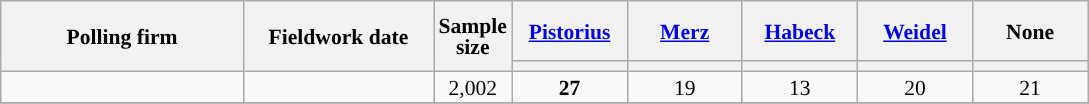<table class="wikitable sortable mw-datatable" style="text-align:center;font-size:90%;line-height:14px;">
<tr style="height:40px;">
<th style="width:155px;" rowspan="2">Polling firm</th>
<th style="width:120px;" rowspan="2">Fieldwork date</th>
<th style="width: 35px;" rowspan="2">Sample<br>size</th>
<th class="unsortable" style="width:70px;"><a href='#'>Pistorius</a><br></th>
<th class="unsortable" style="width:70px;"><a href='#'>Merz</a><br></th>
<th class="unsortable" style="width:70px;"><a href='#'>Habeck</a><br></th>
<th class="unsortable" style="width:70px;"><a href='#'>Weidel</a><br></th>
<th class="unsortable" style="width:70px;">None</th>
</tr>
<tr>
<th style="background:"></th>
<th style="background:"></th>
<th style="background:"></th>
<th style="background:"></th>
<th style="background:"></th>
</tr>
<tr>
<td></td>
<td></td>
<td>2,002</td>
<td><strong>27</strong></td>
<td>19</td>
<td>13</td>
<td>20</td>
<td>21</td>
</tr>
<tr>
</tr>
</table>
